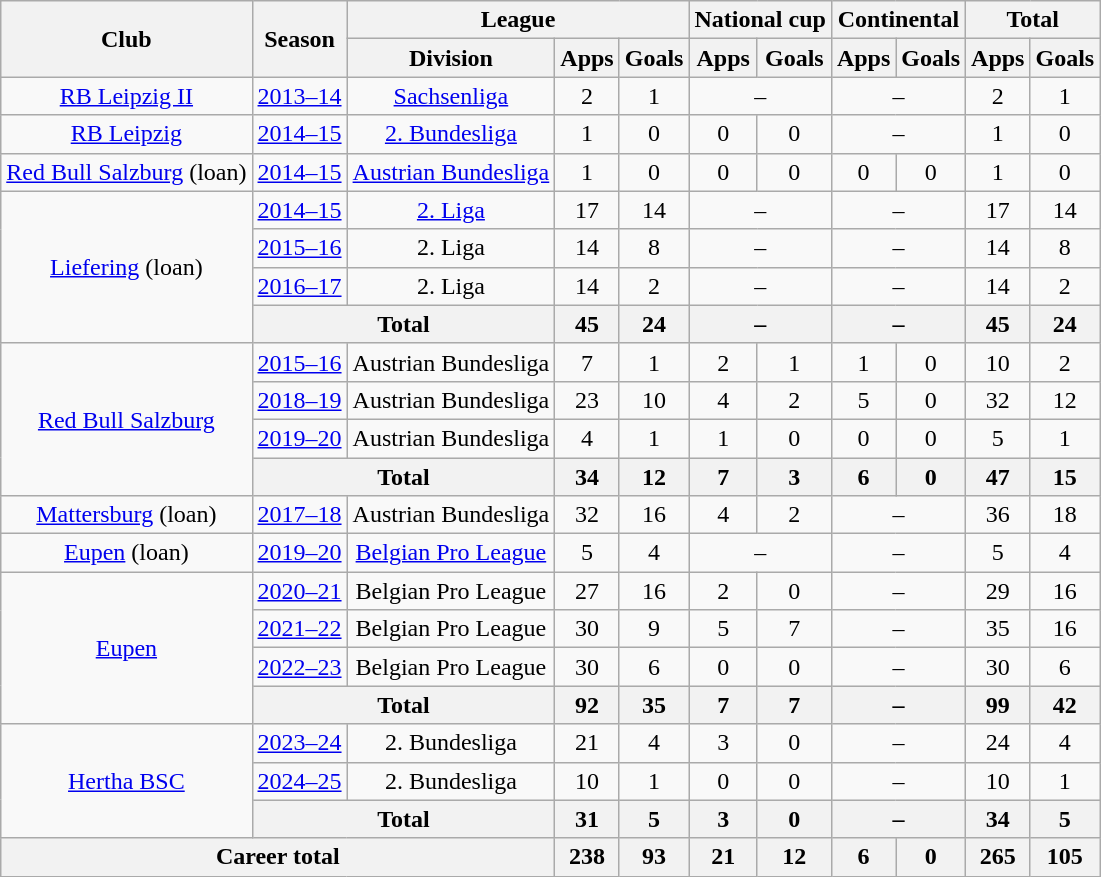<table class="wikitable" style="text-align:center">
<tr>
<th rowspan=2>Club</th>
<th rowspan=2>Season</th>
<th colspan=3>League</th>
<th colspan=2>National cup</th>
<th colspan=2>Continental</th>
<th colspan=2>Total</th>
</tr>
<tr>
<th>Division</th>
<th>Apps</th>
<th>Goals</th>
<th>Apps</th>
<th>Goals</th>
<th>Apps</th>
<th>Goals</th>
<th>Apps</th>
<th>Goals</th>
</tr>
<tr>
<td><a href='#'>RB Leipzig II</a></td>
<td><a href='#'>2013–14</a></td>
<td><a href='#'>Sachsenliga</a></td>
<td>2</td>
<td>1</td>
<td colspan=2>–</td>
<td colspan=2>–</td>
<td>2</td>
<td>1</td>
</tr>
<tr>
<td><a href='#'>RB Leipzig</a></td>
<td><a href='#'>2014–15</a></td>
<td><a href='#'>2. Bundesliga</a></td>
<td>1</td>
<td>0</td>
<td>0</td>
<td>0</td>
<td colspan=2>–</td>
<td>1</td>
<td>0</td>
</tr>
<tr>
<td><a href='#'>Red Bull Salzburg</a> (loan)</td>
<td><a href='#'>2014–15</a></td>
<td><a href='#'>Austrian Bundesliga</a></td>
<td>1</td>
<td>0</td>
<td>0</td>
<td>0</td>
<td>0</td>
<td>0</td>
<td>1</td>
<td>0</td>
</tr>
<tr>
<td rowspan=4><a href='#'>Liefering</a> (loan)</td>
<td><a href='#'>2014–15</a></td>
<td><a href='#'>2. Liga</a></td>
<td>17</td>
<td>14</td>
<td colspan=2>–</td>
<td colspan=2>–</td>
<td>17</td>
<td>14</td>
</tr>
<tr>
<td><a href='#'>2015–16</a></td>
<td>2. Liga</td>
<td>14</td>
<td>8</td>
<td colspan=2>–</td>
<td colspan=2>–</td>
<td>14</td>
<td>8</td>
</tr>
<tr>
<td><a href='#'>2016–17</a></td>
<td>2. Liga</td>
<td>14</td>
<td>2</td>
<td colspan=2>–</td>
<td colspan=2>–</td>
<td>14</td>
<td>2</td>
</tr>
<tr>
<th colspan=2>Total</th>
<th>45</th>
<th>24</th>
<th colspan=2>–</th>
<th colspan=2>–</th>
<th>45</th>
<th>24</th>
</tr>
<tr>
<td rowspan=4><a href='#'>Red Bull Salzburg</a></td>
<td><a href='#'>2015–16</a></td>
<td>Austrian Bundesliga</td>
<td>7</td>
<td>1</td>
<td>2</td>
<td>1</td>
<td>1</td>
<td>0</td>
<td>10</td>
<td>2</td>
</tr>
<tr>
<td><a href='#'>2018–19</a></td>
<td>Austrian Bundesliga</td>
<td>23</td>
<td>10</td>
<td>4</td>
<td>2</td>
<td>5</td>
<td>0</td>
<td>32</td>
<td>12</td>
</tr>
<tr>
<td><a href='#'>2019–20</a></td>
<td>Austrian Bundesliga</td>
<td>4</td>
<td>1</td>
<td>1</td>
<td>0</td>
<td>0</td>
<td>0</td>
<td>5</td>
<td>1</td>
</tr>
<tr>
<th colspan=2>Total</th>
<th>34</th>
<th>12</th>
<th>7</th>
<th>3</th>
<th>6</th>
<th>0</th>
<th>47</th>
<th>15</th>
</tr>
<tr>
<td><a href='#'>Mattersburg</a> (loan)</td>
<td><a href='#'>2017–18</a></td>
<td>Austrian Bundesliga</td>
<td>32</td>
<td>16</td>
<td>4</td>
<td>2</td>
<td colspan=2>–</td>
<td>36</td>
<td>18</td>
</tr>
<tr>
<td><a href='#'>Eupen</a> (loan)</td>
<td><a href='#'>2019–20</a></td>
<td><a href='#'>Belgian Pro League</a></td>
<td>5</td>
<td>4</td>
<td colspan=2>–</td>
<td colspan=2>–</td>
<td>5</td>
<td>4</td>
</tr>
<tr>
<td rowspan=4><a href='#'>Eupen</a></td>
<td><a href='#'>2020–21</a></td>
<td>Belgian Pro League</td>
<td>27</td>
<td>16</td>
<td>2</td>
<td>0</td>
<td colspan=2>–</td>
<td>29</td>
<td>16</td>
</tr>
<tr>
<td><a href='#'>2021–22</a></td>
<td>Belgian Pro League</td>
<td>30</td>
<td>9</td>
<td>5</td>
<td>7</td>
<td colspan=2>–</td>
<td>35</td>
<td>16</td>
</tr>
<tr>
<td><a href='#'>2022–23</a></td>
<td>Belgian Pro League</td>
<td>30</td>
<td>6</td>
<td>0</td>
<td>0</td>
<td colspan=2>–</td>
<td>30</td>
<td>6</td>
</tr>
<tr>
<th colspan=2>Total</th>
<th>92</th>
<th>35</th>
<th>7</th>
<th>7</th>
<th colspan=2>–</th>
<th>99</th>
<th>42</th>
</tr>
<tr>
<td rowspan=3><a href='#'>Hertha BSC</a></td>
<td><a href='#'>2023–24</a></td>
<td>2. Bundesliga</td>
<td>21</td>
<td>4</td>
<td>3</td>
<td>0</td>
<td colspan=2>–</td>
<td>24</td>
<td>4</td>
</tr>
<tr>
<td><a href='#'>2024–25</a></td>
<td>2. Bundesliga</td>
<td>10</td>
<td>1</td>
<td>0</td>
<td>0</td>
<td colspan=2>–</td>
<td>10</td>
<td>1</td>
</tr>
<tr>
<th colspan=2>Total</th>
<th>31</th>
<th>5</th>
<th>3</th>
<th>0</th>
<th colspan=2>–</th>
<th>34</th>
<th>5</th>
</tr>
<tr>
<th colspan=3>Career total</th>
<th>238</th>
<th>93</th>
<th>21</th>
<th>12</th>
<th>6</th>
<th>0</th>
<th>265</th>
<th>105</th>
</tr>
</table>
